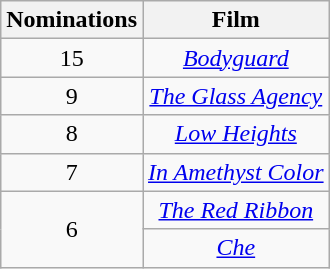<table class="wikitable" style="text-align:center;">
<tr>
<th>Nominations</th>
<th>Film</th>
</tr>
<tr>
<td>15</td>
<td><em><a href='#'>Bodyguard</a></em></td>
</tr>
<tr>
<td>9</td>
<td><em><a href='#'>The Glass Agency</a></em></td>
</tr>
<tr>
<td>8</td>
<td><em><a href='#'>Low Heights</a></em></td>
</tr>
<tr>
<td>7</td>
<td><em><a href='#'>In Amethyst Color</a></em></td>
</tr>
<tr>
<td rowspan="2">6</td>
<td><em><a href='#'>The Red Ribbon</a></em></td>
</tr>
<tr>
<td><em><a href='#'>Che</a></em></td>
</tr>
</table>
